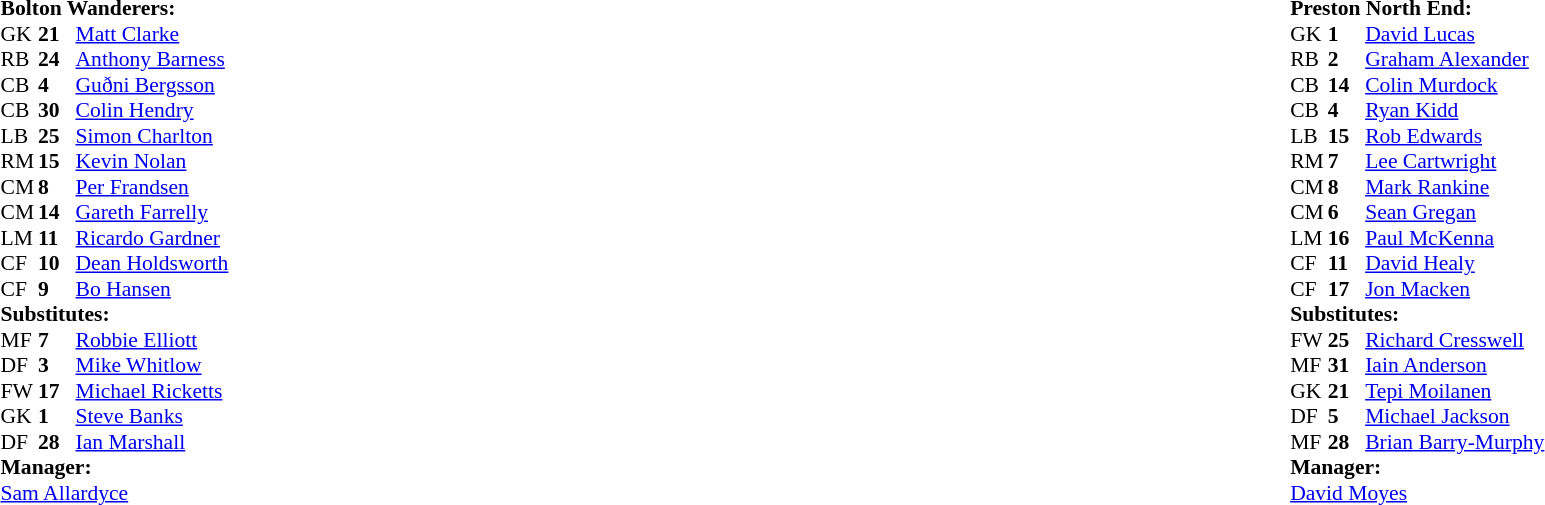<table width="100%">
<tr>
<td valign="top" width="50%"><br><table style="font-size: 90%" cellspacing="0" cellpadding="0">
<tr>
<td colspan="5"><strong>Bolton Wanderers:</strong></td>
</tr>
<tr>
<th width="25"></th>
<th></th>
<th width="25"></th>
</tr>
<tr>
<td>GK</td>
<td></td>
<td><strong>21</strong></td>
<td> <a href='#'>Matt Clarke</a></td>
</tr>
<tr>
<td>RB</td>
<td></td>
<td><strong>24</strong></td>
<td> <a href='#'>Anthony Barness</a></td>
</tr>
<tr>
<td>CB</td>
<td></td>
<td><strong>4</strong></td>
<td> <a href='#'>Guðni Bergsson</a></td>
</tr>
<tr>
<td>CB</td>
<td></td>
<td><strong>30</strong></td>
<td> <a href='#'>Colin Hendry</a></td>
</tr>
<tr>
<td>LB</td>
<td></td>
<td><strong>25</strong></td>
<td> <a href='#'>Simon Charlton</a></td>
</tr>
<tr>
<td>RM</td>
<td></td>
<td><strong>15</strong></td>
<td> <a href='#'>Kevin Nolan</a></td>
<td></td>
<td></td>
</tr>
<tr>
<td>CM</td>
<td></td>
<td><strong>8</strong></td>
<td> <a href='#'>Per Frandsen</a></td>
<td></td>
<td></td>
</tr>
<tr>
<td>CM</td>
<td></td>
<td><strong>14</strong></td>
<td> <a href='#'>Gareth Farrelly</a></td>
</tr>
<tr>
<td>LM</td>
<td></td>
<td><strong>11</strong></td>
<td> <a href='#'>Ricardo Gardner</a></td>
</tr>
<tr>
<td>CF</td>
<td></td>
<td><strong>10</strong></td>
<td> <a href='#'>Dean Holdsworth</a></td>
<td></td>
<td></td>
</tr>
<tr>
<td>CF</td>
<td></td>
<td><strong>9</strong></td>
<td> <a href='#'>Bo Hansen</a></td>
<td></td>
<td></td>
</tr>
<tr>
<td colspan="5"><strong>Substitutes:</strong></td>
</tr>
<tr>
<td>MF</td>
<td></td>
<td><strong>7</strong></td>
<td> <a href='#'>Robbie Elliott</a></td>
<td></td>
<td></td>
</tr>
<tr>
<td>DF</td>
<td></td>
<td><strong>3</strong></td>
<td> <a href='#'>Mike Whitlow</a></td>
<td></td>
<td></td>
</tr>
<tr>
<td>FW</td>
<td></td>
<td><strong>17</strong></td>
<td> <a href='#'>Michael Ricketts</a></td>
<td></td>
<td></td>
</tr>
<tr>
<td>GK</td>
<td></td>
<td><strong>1</strong></td>
<td> <a href='#'>Steve Banks</a></td>
</tr>
<tr>
<td>DF</td>
<td></td>
<td><strong>28</strong></td>
<td> <a href='#'>Ian Marshall</a></td>
</tr>
<tr>
<td colspan="5"><strong>Manager:</strong></td>
</tr>
<tr>
<td colspan="5"> <a href='#'>Sam Allardyce</a></td>
</tr>
</table>
</td>
<td valign="top" width="50%"><br><table style="font-size: 90%" cellspacing="0" cellpadding="0" align=center>
<tr>
<td colspan="4"><strong>Preston North End:</strong></td>
</tr>
<tr>
<th width="25"></th>
<th width="25"></th>
</tr>
<tr>
<td>GK</td>
<td><strong>1</strong></td>
<td> <a href='#'>David Lucas</a></td>
</tr>
<tr>
<td>RB</td>
<td><strong>2</strong></td>
<td> <a href='#'>Graham Alexander</a></td>
</tr>
<tr>
<td>CB</td>
<td><strong>14</strong></td>
<td> <a href='#'>Colin Murdock</a></td>
</tr>
<tr>
<td>CB</td>
<td><strong>4</strong></td>
<td> <a href='#'>Ryan Kidd</a></td>
</tr>
<tr>
<td>LB</td>
<td><strong>15</strong></td>
<td> <a href='#'>Rob Edwards</a></td>
</tr>
<tr>
<td>RM</td>
<td><strong>7</strong></td>
<td> <a href='#'>Lee Cartwright</a></td>
</tr>
<tr>
<td>CM</td>
<td><strong>8</strong></td>
<td> <a href='#'>Mark Rankine</a></td>
</tr>
<tr>
<td>CM</td>
<td><strong>6</strong></td>
<td> <a href='#'>Sean Gregan</a></td>
</tr>
<tr>
<td>LM</td>
<td><strong>16</strong></td>
<td> <a href='#'>Paul McKenna</a></td>
<td></td>
<td></td>
</tr>
<tr>
<td>CF</td>
<td><strong>11</strong></td>
<td> <a href='#'>David Healy</a></td>
</tr>
<tr>
<td>CF</td>
<td><strong>17</strong></td>
<td> <a href='#'>Jon Macken</a></td>
<td></td>
<td></td>
</tr>
<tr>
<td colspan=4><strong>Substitutes:</strong></td>
</tr>
<tr>
<td>FW</td>
<td><strong>25</strong></td>
<td> <a href='#'>Richard Cresswell</a></td>
<td></td>
<td></td>
</tr>
<tr>
<td>MF</td>
<td><strong>31</strong></td>
<td> <a href='#'>Iain Anderson</a></td>
<td></td>
<td></td>
</tr>
<tr>
<td>GK</td>
<td><strong>21</strong></td>
<td> <a href='#'>Tepi Moilanen</a></td>
</tr>
<tr>
<td>DF</td>
<td><strong>5</strong></td>
<td> <a href='#'>Michael Jackson</a></td>
</tr>
<tr>
<td>MF</td>
<td><strong>28</strong></td>
<td> <a href='#'>Brian Barry-Murphy</a></td>
</tr>
<tr>
<td colspan=4><strong>Manager:</strong></td>
</tr>
<tr>
<td colspan="4"> <a href='#'>David Moyes</a></td>
</tr>
<tr>
</tr>
</table>
</td>
</tr>
</table>
